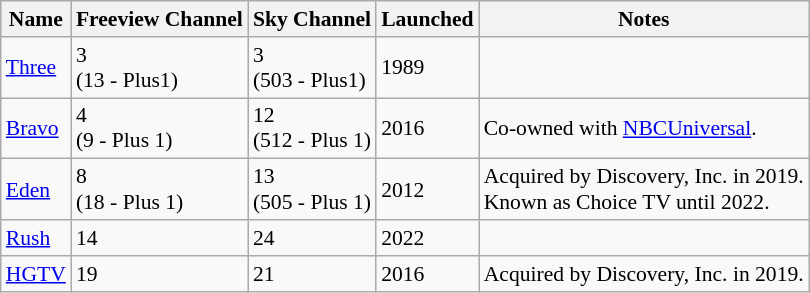<table class="wikitable" style="font-size: 90%;">
<tr>
<th>Name</th>
<th>Freeview Channel</th>
<th>Sky Channel</th>
<th>Launched</th>
<th>Notes</th>
</tr>
<tr>
<td><a href='#'>Three</a></td>
<td>3 <br> (13 - Plus1)</td>
<td>3 <br> (503 - Plus1)</td>
<td>1989</td>
<td></td>
</tr>
<tr>
<td><a href='#'>Bravo</a></td>
<td>4 <br> (9 - Plus 1)</td>
<td>12 <br> (512 - Plus 1)</td>
<td>2016</td>
<td>Co-owned with <a href='#'>NBCUniversal</a>.</td>
</tr>
<tr>
<td><a href='#'>Eden</a></td>
<td>8<br>(18 - Plus 1)</td>
<td>13<br>(505 - Plus 1)</td>
<td>2012</td>
<td>Acquired by Discovery, Inc. in 2019.<br> Known as Choice TV until 2022.</td>
</tr>
<tr>
<td><a href='#'>Rush</a></td>
<td>14</td>
<td>24</td>
<td>2022</td>
<td></td>
</tr>
<tr>
<td><a href='#'>HGTV</a></td>
<td>19</td>
<td>21</td>
<td>2016</td>
<td>Acquired by Discovery, Inc. in 2019.</td>
</tr>
</table>
